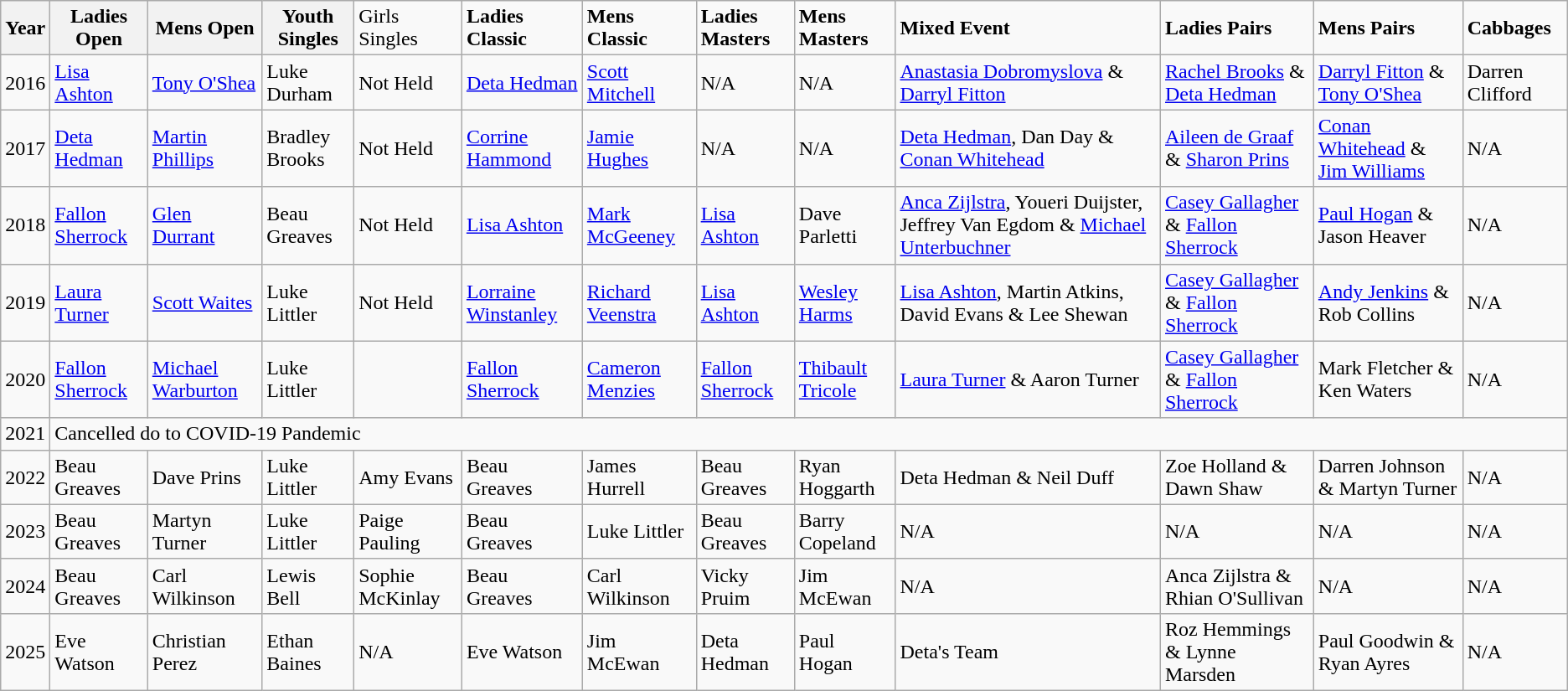<table class="wikitable">
<tr>
<th>Year</th>
<th>Ladies Open</th>
<th>Mens Open</th>
<th>Youth Singles</th>
<td>Girls Singles</td>
<td><strong>Ladies Classic</strong></td>
<td><strong>Mens Classic</strong></td>
<td><strong>Ladies Masters</strong></td>
<td><strong>Mens Masters</strong></td>
<td><strong>Mixed Event</strong></td>
<td><strong>Ladies Pairs</strong></td>
<td><strong>Mens Pairs</strong></td>
<td><strong>Cabbages</strong></td>
</tr>
<tr>
<td>2016</td>
<td><a href='#'>Lisa Ashton</a></td>
<td><a href='#'>Tony O'Shea</a></td>
<td>Luke Durham</td>
<td>Not Held</td>
<td><a href='#'>Deta Hedman</a></td>
<td><a href='#'>Scott Mitchell</a></td>
<td>N/A</td>
<td>N/A</td>
<td><a href='#'>Anastasia Dobromyslova</a> & <a href='#'>Darryl Fitton</a></td>
<td><a href='#'>Rachel Brooks</a> & <a href='#'>Deta Hedman</a></td>
<td><a href='#'>Darryl Fitton</a> & <a href='#'>Tony O'Shea</a></td>
<td>Darren Clifford</td>
</tr>
<tr>
<td>2017</td>
<td><a href='#'>Deta Hedman</a></td>
<td><a href='#'>Martin Phillips</a></td>
<td>Bradley Brooks</td>
<td>Not Held</td>
<td><a href='#'>Corrine Hammond</a></td>
<td><a href='#'>Jamie Hughes</a></td>
<td>N/A</td>
<td>N/A</td>
<td><a href='#'>Deta Hedman</a>, Dan Day & <a href='#'>Conan Whitehead</a></td>
<td><a href='#'>Aileen de Graaf</a> & <a href='#'>Sharon Prins</a></td>
<td><a href='#'>Conan Whitehead</a> & <a href='#'>Jim Williams</a></td>
<td>N/A</td>
</tr>
<tr>
<td>2018</td>
<td><a href='#'>Fallon Sherrock</a></td>
<td><a href='#'>Glen Durrant</a></td>
<td>Beau Greaves</td>
<td>Not Held</td>
<td><a href='#'>Lisa Ashton</a></td>
<td><a href='#'>Mark McGeeney</a></td>
<td><a href='#'>Lisa Ashton</a></td>
<td>Dave Parletti</td>
<td><a href='#'>Anca Zijlstra</a>, Youeri Duijster, Jeffrey Van Egdom & <a href='#'>Michael Unterbuchner</a></td>
<td><a href='#'>Casey Gallagher</a> & <a href='#'>Fallon Sherrock</a></td>
<td><a href='#'>Paul Hogan</a> & Jason Heaver</td>
<td>N/A</td>
</tr>
<tr>
<td>2019</td>
<td><a href='#'>Laura Turner</a></td>
<td><a href='#'>Scott Waites</a></td>
<td>Luke Littler</td>
<td>Not Held</td>
<td><a href='#'>Lorraine Winstanley</a></td>
<td><a href='#'>Richard Veenstra</a></td>
<td><a href='#'>Lisa Ashton</a></td>
<td><a href='#'>Wesley Harms</a></td>
<td><a href='#'>Lisa Ashton</a>, Martin Atkins, David Evans & Lee Shewan</td>
<td><a href='#'>Casey Gallagher</a> & <a href='#'>Fallon Sherrock</a></td>
<td><a href='#'>Andy Jenkins</a> & Rob Collins</td>
<td>N/A</td>
</tr>
<tr>
<td>2020</td>
<td><a href='#'>Fallon Sherrock</a></td>
<td><a href='#'>Michael Warburton</a></td>
<td>Luke Littler</td>
<td></td>
<td><a href='#'>Fallon Sherrock</a></td>
<td><a href='#'>Cameron Menzies</a></td>
<td><a href='#'>Fallon Sherrock</a></td>
<td><a href='#'>Thibault Tricole</a></td>
<td><a href='#'>Laura Turner</a> & Aaron Turner</td>
<td><a href='#'>Casey Gallagher</a> & <a href='#'>Fallon Sherrock</a></td>
<td>Mark Fletcher & Ken Waters</td>
<td>N/A</td>
</tr>
<tr>
<td>2021</td>
<td colspan="12">Cancelled do to COVID-19 Pandemic</td>
</tr>
<tr>
<td>2022</td>
<td>Beau Greaves</td>
<td>Dave Prins</td>
<td>Luke Littler</td>
<td>Amy Evans</td>
<td>Beau Greaves</td>
<td>James Hurrell</td>
<td>Beau Greaves</td>
<td>Ryan Hoggarth</td>
<td>Deta Hedman & Neil Duff</td>
<td>Zoe Holland & Dawn Shaw</td>
<td>Darren Johnson & Martyn Turner</td>
<td>N/A</td>
</tr>
<tr>
<td>2023</td>
<td>Beau Greaves</td>
<td>Martyn Turner</td>
<td>Luke Littler</td>
<td>Paige Pauling</td>
<td>Beau Greaves</td>
<td>Luke Littler</td>
<td>Beau Greaves</td>
<td>Barry Copeland</td>
<td>N/A</td>
<td>N/A</td>
<td>N/A</td>
<td>N/A</td>
</tr>
<tr>
<td>2024</td>
<td>Beau Greaves</td>
<td>Carl Wilkinson</td>
<td>Lewis Bell</td>
<td>Sophie McKinlay</td>
<td>Beau Greaves</td>
<td>Carl Wilkinson</td>
<td>Vicky Pruim</td>
<td>Jim McEwan</td>
<td>N/A</td>
<td>Anca Zijlstra & Rhian O'Sullivan</td>
<td>N/A</td>
<td>N/A</td>
</tr>
<tr>
<td>2025</td>
<td>Eve Watson</td>
<td>Christian Perez</td>
<td>Ethan Baines</td>
<td>N/A</td>
<td>Eve Watson</td>
<td>Jim McEwan</td>
<td>Deta Hedman</td>
<td>Paul Hogan</td>
<td>Deta's Team</td>
<td>Roz Hemmings & Lynne Marsden</td>
<td>Paul Goodwin & Ryan Ayres</td>
<td>N/A</td>
</tr>
</table>
